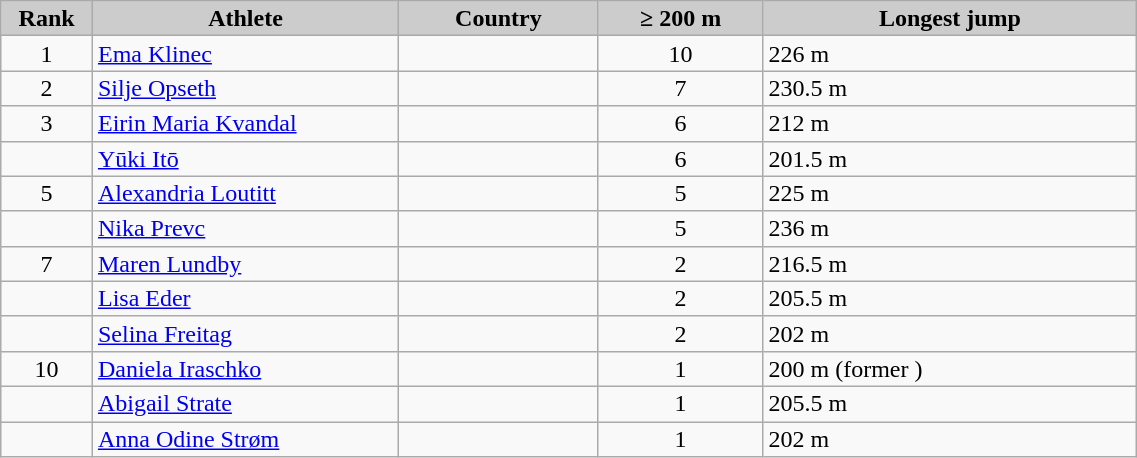<table class="wikitable sortable" style="text-align:left; line-height:16px; width:60%;">
<tr>
<th style="background-color: #ccc;" width="25">Rank</th>
<th style="background-color: #ccc;" width="142">Athlete</th>
<th style="background-color: #ccc;" width="90">Country</th>
<th style="background-color: #ccc;" width="73">≥ 200 m</th>
<th style="background-color: #ccc;" width="175">Longest jump</th>
</tr>
<tr>
<td align=center>1</td>
<td><a href='#'>Ema Klinec</a></td>
<td></td>
<td align=center>10</td>
<td>226 m  </td>
</tr>
<tr>
<td align=center>2</td>
<td><a href='#'>Silje Opseth</a></td>
<td></td>
<td align=center>7</td>
<td>230.5 m  </td>
</tr>
<tr>
<td align=center>3</td>
<td><a href='#'>Eirin Maria Kvandal</a></td>
<td></td>
<td align=center>6</td>
<td>212 m</td>
</tr>
<tr>
<td align=center></td>
<td><a href='#'>Yūki Itō</a></td>
<td></td>
<td align=center>6</td>
<td>201.5 m </td>
</tr>
<tr>
<td align=center>5</td>
<td><a href='#'>Alexandria Loutitt</a></td>
<td></td>
<td align=center>5</td>
<td>225 m </td>
</tr>
<tr>
<td align=center></td>
<td><a href='#'>Nika Prevc</a></td>
<td></td>
<td align=center>5</td>
<td>236 m  </td>
</tr>
<tr>
<td align=center>7</td>
<td><a href='#'>Maren Lundby</a></td>
<td></td>
<td align=center>2</td>
<td>216.5 m</td>
</tr>
<tr>
<td align=center></td>
<td><a href='#'>Lisa Eder</a></td>
<td></td>
<td align=center>2</td>
<td>205.5 m</td>
</tr>
<tr>
<td align=center></td>
<td><a href='#'>Selina Freitag</a></td>
<td></td>
<td align=center>2</td>
<td>202 m</td>
</tr>
<tr>
<td align=center>10</td>
<td><a href='#'>Daniela Iraschko</a></td>
<td></td>
<td align=center>1</td>
<td>200 m  (former )</td>
</tr>
<tr>
<td align=center></td>
<td><a href='#'>Abigail Strate</a></td>
<td></td>
<td align=center>1</td>
<td>205.5 m</td>
</tr>
<tr>
<td align=center></td>
<td><a href='#'>Anna Odine Strøm</a></td>
<td></td>
<td align=center>1</td>
<td>202 m</td>
</tr>
</table>
